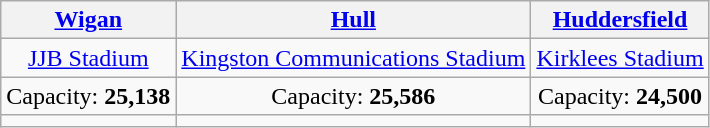<table class="wikitable" style="text-align:center">
<tr>
<th><a href='#'>Wigan</a></th>
<th><a href='#'>Hull</a></th>
<th><a href='#'>Huddersfield</a></th>
</tr>
<tr>
<td><a href='#'>JJB Stadium</a></td>
<td><a href='#'>Kingston Communications Stadium</a></td>
<td><a href='#'>Kirklees Stadium</a></td>
</tr>
<tr>
<td>Capacity: <strong>25,138</strong></td>
<td>Capacity: <strong>25,586</strong></td>
<td>Capacity: <strong>24,500</strong></td>
</tr>
<tr>
<td></td>
<td></td>
<td></td>
</tr>
</table>
